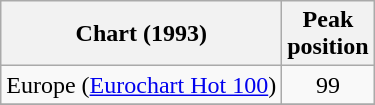<table class="wikitable sortable">
<tr>
<th>Chart (1993)</th>
<th>Peak<br>position</th>
</tr>
<tr>
<td>Europe (<a href='#'>Eurochart Hot 100</a>)</td>
<td align="center">99</td>
</tr>
<tr>
</tr>
</table>
